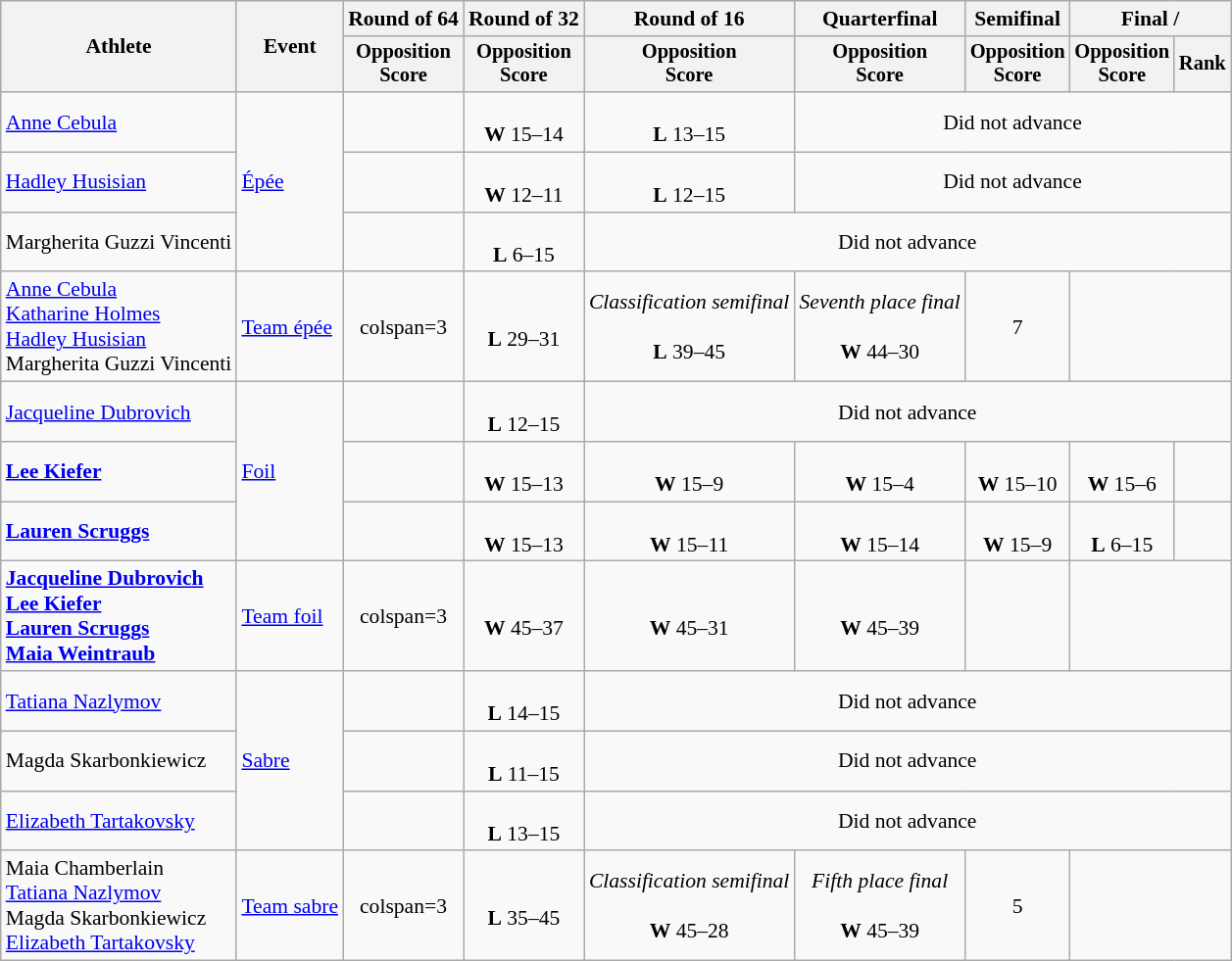<table class=wikitable style=font-size:90%;text-align:center>
<tr>
<th rowspan=2>Athlete</th>
<th rowspan=2>Event</th>
<th>Round of 64</th>
<th>Round of 32</th>
<th>Round of 16</th>
<th>Quarterfinal</th>
<th>Semifinal</th>
<th colspan=2>Final / </th>
</tr>
<tr style=font-size:95%>
<th>Opposition<br>Score</th>
<th>Opposition<br>Score</th>
<th>Opposition<br>Score</th>
<th>Opposition<br>Score</th>
<th>Opposition<br>Score</th>
<th>Opposition<br>Score</th>
<th>Rank</th>
</tr>
<tr>
<td align=left><a href='#'>Anne Cebula</a></td>
<td align=left rowspan=3><a href='#'>Épée</a></td>
<td></td>
<td><br><strong>W</strong> 15–14</td>
<td><br><strong>L</strong> 13–15</td>
<td colspan=4>Did not advance</td>
</tr>
<tr>
<td align=left><a href='#'>Hadley Husisian</a></td>
<td></td>
<td><br><strong>W</strong> 12–11</td>
<td><br><strong>L</strong> 12–15</td>
<td colspan=4>Did not advance</td>
</tr>
<tr>
<td align=left>Margherita Guzzi Vincenti</td>
<td></td>
<td><br><strong>L</strong> 6–15</td>
<td colspan=5>Did not advance</td>
</tr>
<tr>
<td align=left><a href='#'>Anne Cebula</a><br><a href='#'>Katharine Holmes</a> <br><a href='#'>Hadley Husisian</a><br>Margherita Guzzi Vincenti</td>
<td align=left><a href='#'>Team épée</a></td>
<td>colspan=3 </td>
<td><br><strong>L</strong> 29–31</td>
<td><em>Classification semifinal</em><br><br><strong>L</strong> 39–45</td>
<td><em>Seventh place final</em><br><br><strong>W</strong> 44–30</td>
<td>7</td>
</tr>
<tr>
<td align=left><a href='#'>Jacqueline Dubrovich</a></td>
<td align=left rowspan=3><a href='#'>Foil</a></td>
<td></td>
<td><br><strong>L</strong> 12–15</td>
<td colspan=5>Did not advance</td>
</tr>
<tr>
<td align=left><strong><a href='#'>Lee Kiefer</a></strong></td>
<td></td>
<td><br><strong>W</strong> 15–13</td>
<td><br><strong>W</strong> 15–9</td>
<td><br><strong>W</strong> 15–4</td>
<td><br><strong>W</strong> 15–10</td>
<td><br><strong>W</strong> 15–6</td>
<td></td>
</tr>
<tr>
<td align=left><strong><a href='#'>Lauren Scruggs</a></strong></td>
<td></td>
<td><br><strong>W</strong> 15–13</td>
<td><br><strong>W</strong> 15–11</td>
<td><br><strong>W</strong> 15–14</td>
<td><br><strong>W</strong> 15–9</td>
<td><br><strong>L</strong> 6–15</td>
<td></td>
</tr>
<tr>
<td align=left><strong><a href='#'>Jacqueline Dubrovich</a><br><a href='#'>Lee Kiefer</a><br><a href='#'>Lauren Scruggs</a><br><a href='#'>Maia Weintraub</a></strong></td>
<td align=left><a href='#'>Team foil</a></td>
<td>colspan=3 </td>
<td><br><strong>W</strong> 45–37</td>
<td><br><strong>W</strong> 45–31</td>
<td><br><strong>W</strong> 45–39</td>
<td></td>
</tr>
<tr>
<td align=left><a href='#'>Tatiana Nazlymov</a></td>
<td align=left rowspan=3><a href='#'>Sabre</a></td>
<td></td>
<td><br><strong>L</strong> 14–15</td>
<td colspan=5>Did not advance</td>
</tr>
<tr>
<td align=left>Magda Skarbonkiewicz</td>
<td></td>
<td><br><strong>L</strong> 11–15</td>
<td colspan=5>Did not advance</td>
</tr>
<tr>
<td align=left><a href='#'>Elizabeth Tartakovsky</a></td>
<td></td>
<td><br><strong>L</strong> 13–15</td>
<td colspan=5>Did not advance</td>
</tr>
<tr>
<td align=left>Maia Chamberlain<br><a href='#'>Tatiana Nazlymov</a><br>Magda Skarbonkiewicz<br><a href='#'>Elizabeth Tartakovsky</a></td>
<td align=left><a href='#'>Team sabre</a></td>
<td>colspan=3 </td>
<td><br><strong>L</strong> 35–45</td>
<td><em>Classification semifinal</em><br><br><strong>W</strong> 45–28</td>
<td><em>Fifth place final</em><br><br><strong>W</strong> 45–39</td>
<td>5</td>
</tr>
</table>
